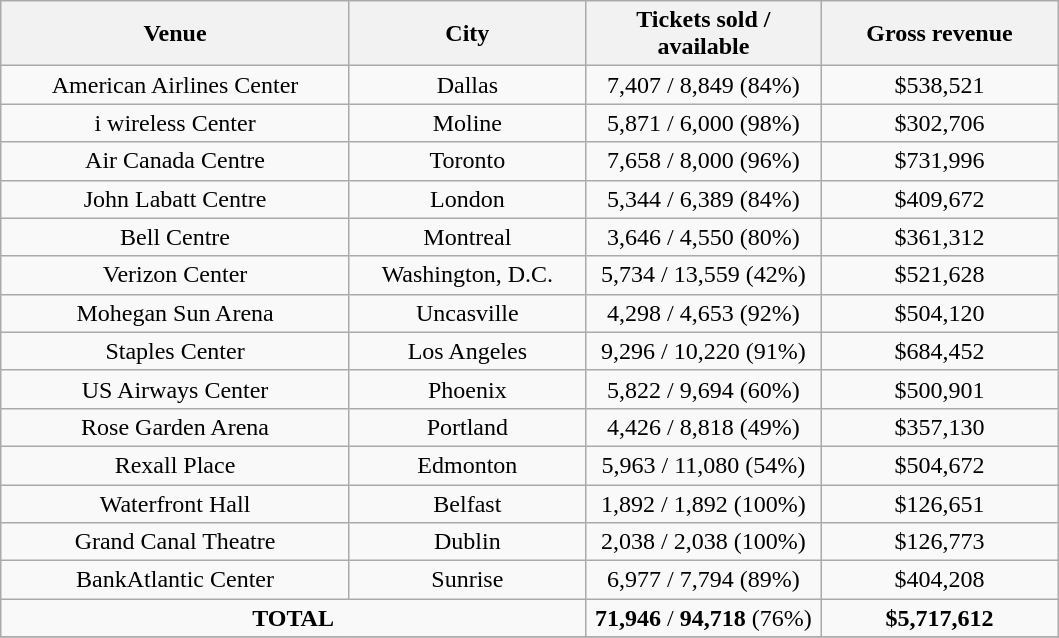<table class="wikitable" style="text-align:center">
<tr ">
<th style="width:225px;">Venue</th>
<th style="width:150px;">City</th>
<th style="width:150px;">Tickets sold / available</th>
<th style="width:150px;">Gross revenue</th>
</tr>
<tr>
<td>American Airlines Center</td>
<td>Dallas</td>
<td>7,407 / 8,849 (84%)</td>
<td>$538,521</td>
</tr>
<tr>
<td>i wireless Center</td>
<td>Moline</td>
<td>5,871 / 6,000 (98%)</td>
<td>$302,706</td>
</tr>
<tr>
<td>Air Canada Centre</td>
<td>Toronto</td>
<td>7,658 / 8,000 (96%)</td>
<td>$731,996</td>
</tr>
<tr>
<td>John Labatt Centre</td>
<td>London</td>
<td>5,344 / 6,389 (84%)</td>
<td>$409,672</td>
</tr>
<tr>
<td>Bell Centre</td>
<td>Montreal</td>
<td>3,646 / 4,550 (80%)</td>
<td>$361,312</td>
</tr>
<tr>
<td>Verizon Center</td>
<td>Washington, D.C.</td>
<td>5,734 / 13,559 (42%)</td>
<td>$521,628</td>
</tr>
<tr>
<td>Mohegan Sun Arena</td>
<td>Uncasville</td>
<td>4,298 / 4,653 (92%)</td>
<td>$504,120</td>
</tr>
<tr>
<td>Staples Center</td>
<td>Los Angeles</td>
<td>9,296 / 10,220 (91%)</td>
<td>$684,452</td>
</tr>
<tr>
<td>US Airways Center</td>
<td>Phoenix</td>
<td>5,822 / 9,694 (60%)</td>
<td>$500,901</td>
</tr>
<tr>
<td>Rose Garden Arena</td>
<td>Portland</td>
<td>4,426 / 8,818 (49%)</td>
<td>$357,130</td>
</tr>
<tr>
<td>Rexall Place</td>
<td>Edmonton</td>
<td>5,963 / 11,080 (54%)</td>
<td>$504,672</td>
</tr>
<tr>
<td>Waterfront Hall</td>
<td>Belfast</td>
<td>1,892 / 1,892 (100%)</td>
<td>$126,651</td>
</tr>
<tr>
<td>Grand Canal Theatre</td>
<td>Dublin</td>
<td>2,038 / 2,038 (100%)</td>
<td>$126,773</td>
</tr>
<tr>
<td>BankAtlantic Center</td>
<td>Sunrise</td>
<td>6,977 / 7,794	(89%)</td>
<td>$404,208</td>
</tr>
<tr>
<td colspan="2"><strong>TOTAL</strong></td>
<td><strong>71,946</strong> / <strong>94,718</strong> (76%)</td>
<td><strong>$5,717,612</strong></td>
</tr>
<tr>
</tr>
</table>
